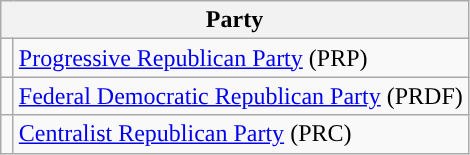<table class="wikitable" style="text-align:left;">
<tr>
<th colspan="2">Party</th>
</tr>
<tr>
<td width="1"></td>
<td><a href='#'>Progressive Republican Party</a> (PRP)</td>
</tr>
<tr>
<td></td>
<td><a href='#'>Federal Democratic Republican Party</a> (PRDF)</td>
</tr>
<tr>
<td></td>
<td><a href='#'>Centralist Republican Party</a> (PRC)</td>
</tr>
</table>
